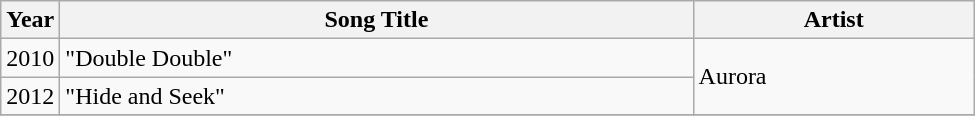<table class="wikitable" style="width:650px">
<tr>
<th width=10>Year</th>
<th>Song Title</th>
<th>Artist</th>
</tr>
<tr>
<td>2010</td>
<td>"Double Double" </td>
<td rowspan="2">Aurora</td>
</tr>
<tr>
<td>2012</td>
<td>"Hide and Seek" </td>
</tr>
<tr>
</tr>
</table>
